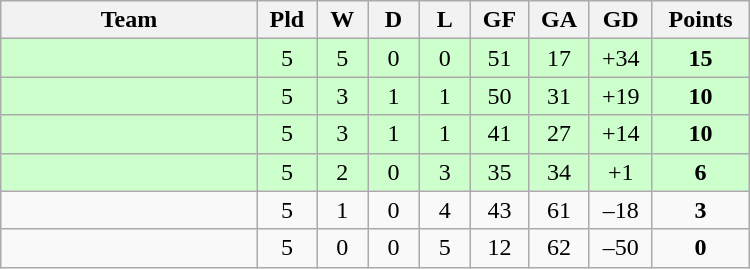<table class=wikitable style="text-align:center" width=500>
<tr>
<th width=25%>Team</th>
<th width=5%>Pld</th>
<th width=5%>W</th>
<th width=5%>D</th>
<th width=5%>L</th>
<th width=5%>GF</th>
<th width=5%>GA</th>
<th width=5%>GD</th>
<th width=8%>Points</th>
</tr>
<tr bgcolor=#ccffcc>
<td align=left></td>
<td>5</td>
<td>5</td>
<td>0</td>
<td>0</td>
<td>51</td>
<td>17</td>
<td>+34</td>
<td><strong>15</strong></td>
</tr>
<tr bgcolor=#ccffcc>
<td align=left></td>
<td>5</td>
<td>3</td>
<td>1</td>
<td>1</td>
<td>50</td>
<td>31</td>
<td>+19</td>
<td><strong>10</strong></td>
</tr>
<tr bgcolor=#ccffcc>
<td align=left></td>
<td>5</td>
<td>3</td>
<td>1</td>
<td>1</td>
<td>41</td>
<td>27</td>
<td>+14</td>
<td><strong>10</strong></td>
</tr>
<tr bgcolor=#ccffcc>
<td align=left></td>
<td>5</td>
<td>2</td>
<td>0</td>
<td>3</td>
<td>35</td>
<td>34</td>
<td>+1</td>
<td><strong>6</strong></td>
</tr>
<tr>
<td align=left></td>
<td>5</td>
<td>1</td>
<td>0</td>
<td>4</td>
<td>43</td>
<td>61</td>
<td>–18</td>
<td><strong>3</strong></td>
</tr>
<tr>
<td align=left></td>
<td>5</td>
<td>0</td>
<td>0</td>
<td>5</td>
<td>12</td>
<td>62</td>
<td>–50</td>
<td><strong>0</strong></td>
</tr>
</table>
